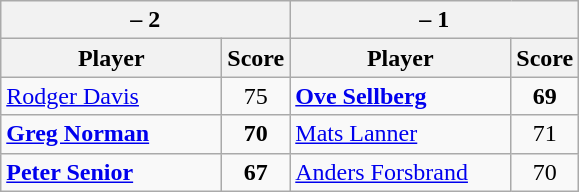<table class=wikitable>
<tr>
<th colspan=2> – 2</th>
<th colspan=2> – 1</th>
</tr>
<tr>
<th width=140>Player</th>
<th>Score</th>
<th width=140>Player</th>
<th>Score</th>
</tr>
<tr>
<td><a href='#'>Rodger Davis</a></td>
<td align=center>75</td>
<td><strong><a href='#'>Ove Sellberg</a></strong></td>
<td align=center><strong>69</strong></td>
</tr>
<tr>
<td><strong><a href='#'>Greg Norman</a></strong></td>
<td align=center><strong>70</strong></td>
<td><a href='#'>Mats Lanner</a></td>
<td align=center>71</td>
</tr>
<tr>
<td><strong><a href='#'>Peter Senior</a></strong></td>
<td align=center><strong>67</strong></td>
<td><a href='#'>Anders Forsbrand</a></td>
<td align=center>70</td>
</tr>
</table>
